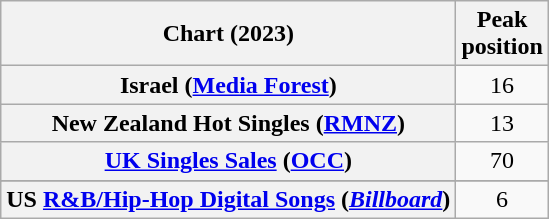<table class="wikitable sortable plainrowheaders" style="text-align:center">
<tr>
<th scope="col">Chart (2023)</th>
<th scope="col">Peak<br> position</th>
</tr>
<tr>
<th scope="row">Israel (<a href='#'>Media Forest</a>)</th>
<td>16</td>
</tr>
<tr>
<th scope="row">New Zealand Hot Singles (<a href='#'>RMNZ</a>)</th>
<td>13</td>
</tr>
<tr>
<th scope="row"><a href='#'>UK Singles Sales</a> (<a href='#'>OCC</a>)</th>
<td>70</td>
</tr>
<tr>
</tr>
<tr>
</tr>
<tr>
<th scope="row">US <a href='#'>R&B/Hip-Hop Digital Songs</a> (<em><a href='#'>Billboard</a></em>)</th>
<td>6</td>
</tr>
</table>
